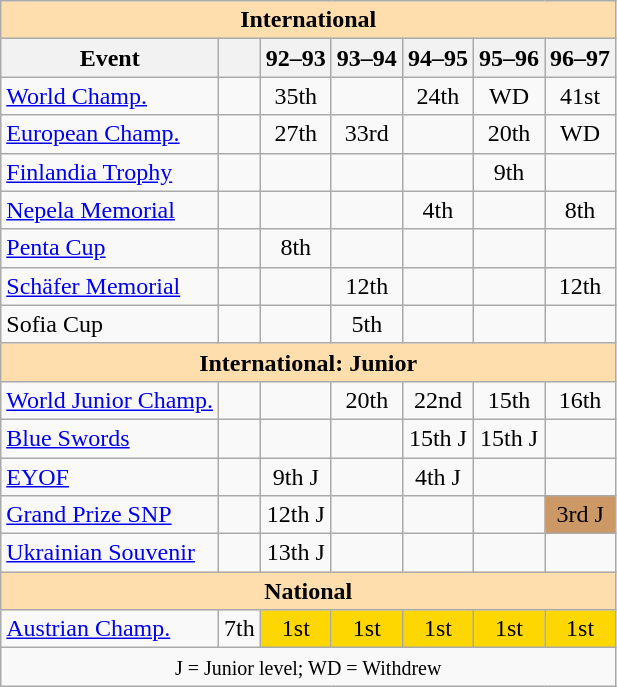<table class="wikitable" style="text-align:center">
<tr>
<th style="background-color: #ffdead; " colspan=7 align=center>International</th>
</tr>
<tr>
<th>Event</th>
<th></th>
<th>92–93</th>
<th>93–94</th>
<th>94–95</th>
<th>95–96</th>
<th>96–97</th>
</tr>
<tr>
<td align=left><a href='#'>World Champ.</a></td>
<td></td>
<td>35th</td>
<td></td>
<td>24th</td>
<td>WD</td>
<td>41st</td>
</tr>
<tr>
<td align=left><a href='#'>European Champ.</a></td>
<td></td>
<td>27th</td>
<td>33rd</td>
<td></td>
<td>20th</td>
<td>WD</td>
</tr>
<tr>
<td align=left><a href='#'>Finlandia Trophy</a></td>
<td></td>
<td></td>
<td></td>
<td></td>
<td>9th</td>
<td></td>
</tr>
<tr>
<td align=left><a href='#'>Nepela Memorial</a></td>
<td></td>
<td></td>
<td></td>
<td>4th</td>
<td></td>
<td>8th</td>
</tr>
<tr>
<td align=left><a href='#'>Penta Cup</a></td>
<td></td>
<td>8th</td>
<td></td>
<td></td>
<td></td>
<td></td>
</tr>
<tr>
<td align=left><a href='#'>Schäfer Memorial</a></td>
<td></td>
<td></td>
<td>12th</td>
<td></td>
<td></td>
<td>12th</td>
</tr>
<tr>
<td align=left>Sofia Cup</td>
<td></td>
<td></td>
<td>5th</td>
<td></td>
<td></td>
<td></td>
</tr>
<tr>
<th style="background-color: #ffdead; " colspan=7 align=center>International: Junior</th>
</tr>
<tr>
<td align=left><a href='#'>World Junior Champ.</a></td>
<td></td>
<td></td>
<td>20th</td>
<td>22nd</td>
<td>15th</td>
<td>16th</td>
</tr>
<tr>
<td align=left><a href='#'>Blue Swords</a></td>
<td></td>
<td></td>
<td></td>
<td>15th J</td>
<td>15th J</td>
<td></td>
</tr>
<tr>
<td align=left><a href='#'>EYOF</a></td>
<td></td>
<td>9th J</td>
<td></td>
<td>4th J</td>
<td></td>
<td></td>
</tr>
<tr>
<td align=left><a href='#'>Grand Prize SNP</a></td>
<td></td>
<td>12th J</td>
<td></td>
<td></td>
<td></td>
<td bgcolor=cc9966>3rd J</td>
</tr>
<tr>
<td align=left><a href='#'>Ukrainian Souvenir</a></td>
<td></td>
<td>13th J</td>
<td></td>
<td></td>
<td></td>
<td></td>
</tr>
<tr>
<th style="background-color: #ffdead; " colspan=7 align=center>National</th>
</tr>
<tr>
<td align=left><a href='#'>Austrian Champ.</a></td>
<td>7th</td>
<td bgcolor=gold>1st</td>
<td bgcolor=gold>1st</td>
<td bgcolor=gold>1st</td>
<td bgcolor=gold>1st</td>
<td bgcolor=gold>1st</td>
</tr>
<tr>
<td colspan=7 align=center><small> J = Junior level; WD = Withdrew </small></td>
</tr>
</table>
